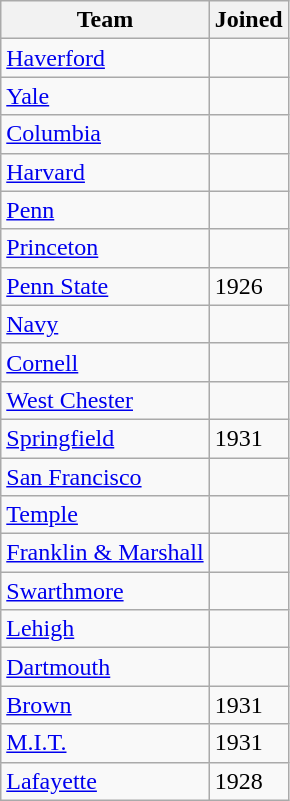<table class="wikitable sortable">
<tr>
<th>Team</th>
<th>Joined</th>
</tr>
<tr>
<td><a href='#'>Haverford</a></td>
<td></td>
</tr>
<tr>
<td><a href='#'>Yale</a></td>
<td></td>
</tr>
<tr>
<td><a href='#'>Columbia</a></td>
<td></td>
</tr>
<tr>
<td><a href='#'>Harvard</a></td>
<td></td>
</tr>
<tr>
<td><a href='#'>Penn</a></td>
<td></td>
</tr>
<tr>
<td><a href='#'>Princeton</a></td>
<td></td>
</tr>
<tr>
<td><a href='#'>Penn State</a></td>
<td>1926</td>
</tr>
<tr>
<td><a href='#'>Navy</a></td>
<td></td>
</tr>
<tr>
<td><a href='#'>Cornell</a></td>
<td></td>
</tr>
<tr>
<td><a href='#'>West Chester</a></td>
<td></td>
</tr>
<tr>
<td><a href='#'>Springfield</a></td>
<td>1931</td>
</tr>
<tr>
<td><a href='#'>San Francisco</a></td>
<td></td>
</tr>
<tr>
<td><a href='#'>Temple</a></td>
<td></td>
</tr>
<tr>
<td><a href='#'>Franklin & Marshall</a></td>
<td></td>
</tr>
<tr>
<td><a href='#'>Swarthmore</a></td>
<td></td>
</tr>
<tr>
<td><a href='#'>Lehigh</a></td>
<td></td>
</tr>
<tr>
<td><a href='#'>Dartmouth</a></td>
<td></td>
</tr>
<tr>
<td><a href='#'>Brown</a></td>
<td>1931</td>
</tr>
<tr>
<td><a href='#'>M.I.T.</a></td>
<td>1931</td>
</tr>
<tr>
<td><a href='#'>Lafayette</a></td>
<td>1928</td>
</tr>
</table>
